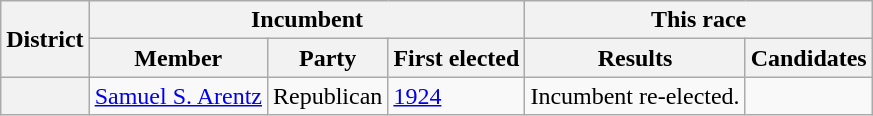<table class=wikitable>
<tr>
<th rowspan=2>District</th>
<th colspan=3>Incumbent</th>
<th colspan=2>This race</th>
</tr>
<tr>
<th>Member</th>
<th>Party</th>
<th>First elected</th>
<th>Results</th>
<th>Candidates</th>
</tr>
<tr>
<th></th>
<td><a href='#'>Samuel S. Arentz</a></td>
<td>Republican</td>
<td><a href='#'>1924</a></td>
<td>Incumbent re-elected.</td>
<td nowrap></td>
</tr>
</table>
